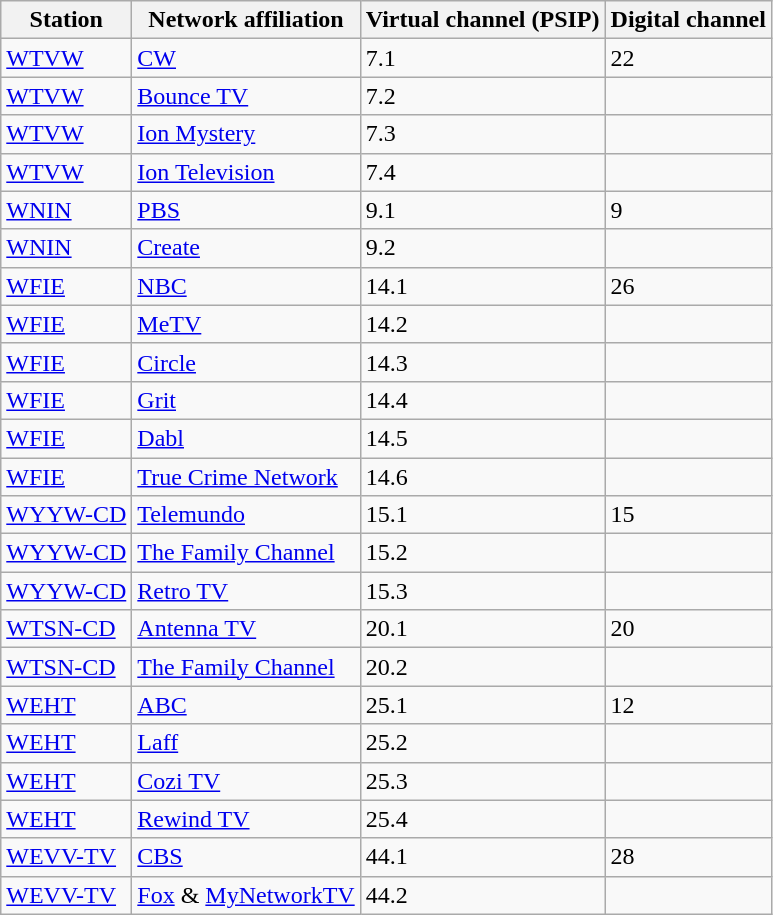<table class="wikitable">
<tr ">
<th>Station</th>
<th>Network affiliation</th>
<th>Virtual channel (PSIP)</th>
<th>Digital channel</th>
</tr>
<tr>
<td><a href='#'>WTVW</a></td>
<td><a href='#'>CW</a></td>
<td>7.1</td>
<td>22</td>
</tr>
<tr>
<td><a href='#'>WTVW</a></td>
<td><a href='#'>Bounce TV</a></td>
<td>7.2</td>
<td></td>
</tr>
<tr>
<td><a href='#'>WTVW</a></td>
<td><a href='#'>Ion Mystery</a></td>
<td>7.3</td>
<td></td>
</tr>
<tr>
<td><a href='#'>WTVW</a></td>
<td><a href='#'>Ion Television</a></td>
<td>7.4</td>
<td></td>
</tr>
<tr>
<td><a href='#'>WNIN</a></td>
<td><a href='#'>PBS</a></td>
<td>9.1</td>
<td>9</td>
</tr>
<tr>
<td><a href='#'>WNIN</a></td>
<td><a href='#'>Create</a></td>
<td>9.2</td>
<td></td>
</tr>
<tr>
<td><a href='#'>WFIE</a></td>
<td><a href='#'>NBC</a></td>
<td>14.1</td>
<td>26</td>
</tr>
<tr>
<td><a href='#'>WFIE</a></td>
<td><a href='#'>MeTV</a></td>
<td>14.2</td>
<td></td>
</tr>
<tr>
<td><a href='#'>WFIE</a></td>
<td><a href='#'>Circle</a></td>
<td>14.3</td>
<td></td>
</tr>
<tr>
<td><a href='#'>WFIE</a></td>
<td><a href='#'>Grit</a></td>
<td>14.4</td>
<td></td>
</tr>
<tr>
<td><a href='#'>WFIE</a></td>
<td><a href='#'>Dabl</a></td>
<td>14.5</td>
<td></td>
</tr>
<tr>
<td><a href='#'>WFIE</a></td>
<td><a href='#'>True Crime Network</a></td>
<td>14.6</td>
<td></td>
</tr>
<tr>
<td><a href='#'>WYYW-CD</a></td>
<td><a href='#'>Telemundo</a></td>
<td>15.1</td>
<td>15</td>
</tr>
<tr>
<td><a href='#'>WYYW-CD</a></td>
<td><a href='#'>The Family Channel</a></td>
<td>15.2</td>
<td></td>
</tr>
<tr>
<td><a href='#'>WYYW-CD</a></td>
<td><a href='#'>Retro TV</a></td>
<td>15.3</td>
<td></td>
</tr>
<tr>
<td><a href='#'>WTSN-CD</a></td>
<td><a href='#'>Antenna TV</a></td>
<td>20.1</td>
<td>20</td>
</tr>
<tr>
<td><a href='#'>WTSN-CD</a></td>
<td><a href='#'>The Family Channel</a></td>
<td>20.2</td>
<td></td>
</tr>
<tr>
<td><a href='#'>WEHT</a></td>
<td><a href='#'>ABC</a></td>
<td>25.1</td>
<td>12</td>
</tr>
<tr>
<td><a href='#'>WEHT</a></td>
<td><a href='#'>Laff</a></td>
<td>25.2</td>
<td></td>
</tr>
<tr>
<td><a href='#'>WEHT</a></td>
<td><a href='#'>Cozi TV</a></td>
<td>25.3</td>
<td></td>
</tr>
<tr>
<td><a href='#'>WEHT</a></td>
<td><a href='#'>Rewind TV</a></td>
<td>25.4</td>
<td></td>
</tr>
<tr>
<td><a href='#'>WEVV-TV</a></td>
<td><a href='#'>CBS</a></td>
<td>44.1</td>
<td>28</td>
</tr>
<tr>
<td><a href='#'>WEVV-TV</a></td>
<td><a href='#'>Fox</a> & <a href='#'>MyNetworkTV</a></td>
<td>44.2</td>
<td></td>
</tr>
</table>
